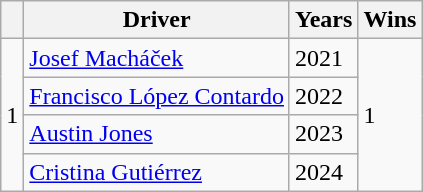<table class="wikitable">
<tr>
<th></th>
<th>Driver</th>
<th>Years</th>
<th>Wins</th>
</tr>
<tr>
<td rowspan="4">1</td>
<td> <a href='#'>Josef Macháček</a></td>
<td>2021</td>
<td rowspan="4">1</td>
</tr>
<tr>
<td> <a href='#'>Francisco López Contardo</a></td>
<td>2022</td>
</tr>
<tr>
<td> <a href='#'>Austin Jones</a></td>
<td>2023</td>
</tr>
<tr>
<td> <a href='#'>Cristina Gutiérrez</a></td>
<td>2024</td>
</tr>
</table>
